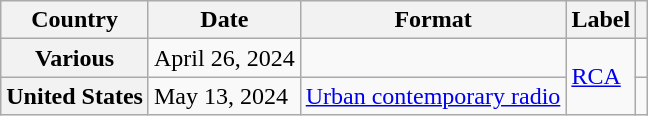<table class="wikitable plainrowheaders">
<tr>
<th scope="col">Country</th>
<th scope="col">Date</th>
<th scope="col">Format</th>
<th scope="col">Label</th>
<th scope="col"></th>
</tr>
<tr>
<th scope="row">Various</th>
<td>April 26, 2024</td>
<td></td>
<td rowspan="2"><a href='#'>RCA</a></td>
<td style="text-align:center;"></td>
</tr>
<tr>
<th scope="row">United States</th>
<td>May 13, 2024</td>
<td><a href='#'>Urban contemporary radio</a></td>
<td style="text-align:center;"></td>
</tr>
</table>
